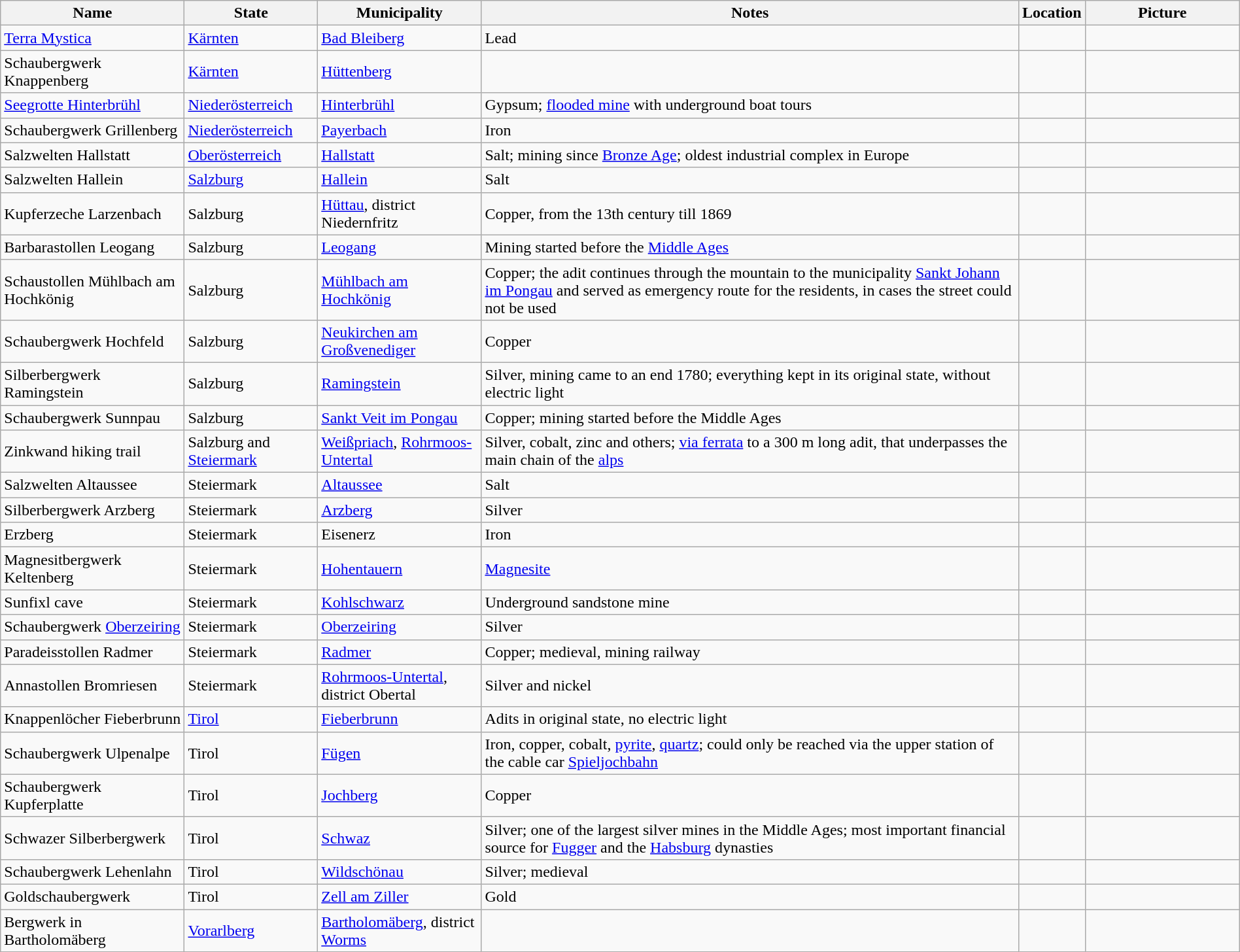<table class="wikitable sortable" style="width:100%">
<tr>
<th>Name</th>
<th>State</th>
<th>Municipality</th>
<th class="unsortable">Notes</th>
<th class="unsortable">Location</th>
<th class="unsortable" style="width:150px">Picture</th>
</tr>
<tr>
<td><a href='#'>Terra Mystica</a></td>
<td><a href='#'>Kärnten</a></td>
<td><a href='#'>Bad Bleiberg</a></td>
<td>Lead</td>
<td></td>
<td></td>
</tr>
<tr>
<td>Schaubergwerk Knappenberg</td>
<td><a href='#'>Kärnten</a></td>
<td><a href='#'>Hüttenberg</a></td>
<td></td>
<td></td>
<td></td>
</tr>
<tr>
<td><a href='#'>Seegrotte Hinterbrühl</a></td>
<td><a href='#'>Niederösterreich</a></td>
<td><a href='#'>Hinterbrühl</a></td>
<td>Gypsum; <a href='#'>flooded mine</a> with underground boat tours</td>
<td></td>
<td></td>
</tr>
<tr>
<td>Schaubergwerk Grillenberg</td>
<td><a href='#'>Niederösterreich</a></td>
<td><a href='#'>Payerbach</a></td>
<td>Iron</td>
<td></td>
<td></td>
</tr>
<tr>
<td>Salzwelten Hallstatt</td>
<td><a href='#'>Oberösterreich</a></td>
<td><a href='#'>Hallstatt</a></td>
<td>Salt; mining since <a href='#'>Bronze Age</a>; oldest industrial complex in Europe</td>
<td></td>
<td></td>
</tr>
<tr>
<td>Salzwelten Hallein</td>
<td><a href='#'>Salzburg</a></td>
<td><a href='#'>Hallein</a></td>
<td>Salt</td>
<td></td>
<td></td>
</tr>
<tr>
<td>Kupferzeche Larzenbach</td>
<td>Salzburg</td>
<td><a href='#'>Hüttau</a>, district Niedernfritz</td>
<td>Copper, from the 13th century till 1869</td>
<td></td>
<td></td>
</tr>
<tr>
<td>Barbarastollen Leogang</td>
<td>Salzburg</td>
<td><a href='#'>Leogang</a></td>
<td>Mining started before the <a href='#'>Middle Ages</a></td>
<td></td>
<td></td>
</tr>
<tr>
<td>Schaustollen Mühlbach am Hochkönig</td>
<td>Salzburg</td>
<td><a href='#'>Mühlbach am Hochkönig</a></td>
<td>Copper; the adit continues through the mountain to the municipality <a href='#'>Sankt Johann im Pongau</a> and served as emergency route for the residents, in cases the street could not be used</td>
<td></td>
<td></td>
</tr>
<tr>
<td>Schaubergwerk Hochfeld</td>
<td>Salzburg</td>
<td><a href='#'>Neukirchen am Großvenediger</a></td>
<td>Copper</td>
<td></td>
<td></td>
</tr>
<tr>
<td>Silberbergwerk Ramingstein</td>
<td>Salzburg</td>
<td><a href='#'>Ramingstein</a></td>
<td>Silver, mining came to an end 1780; everything kept in its original state, without electric light</td>
<td></td>
<td></td>
</tr>
<tr>
<td>Schaubergwerk Sunnpau</td>
<td>Salzburg</td>
<td><a href='#'>Sankt Veit im Pongau</a></td>
<td>Copper; mining started before the Middle Ages</td>
<td></td>
<td></td>
</tr>
<tr>
<td>Zinkwand hiking trail</td>
<td>Salzburg and <a href='#'>Steiermark</a></td>
<td><a href='#'>Weißpriach</a>, <a href='#'>Rohrmoos-Untertal</a></td>
<td>Silver, cobalt, zinc and others; <a href='#'>via ferrata</a> to a 300 m long adit, that underpasses the main chain of the <a href='#'>alps</a></td>
<td></td>
<td></td>
</tr>
<tr>
<td>Salzwelten Altaussee</td>
<td>Steiermark</td>
<td><a href='#'>Altaussee</a></td>
<td>Salt</td>
<td></td>
<td></td>
</tr>
<tr>
<td>Silberbergwerk Arzberg</td>
<td>Steiermark</td>
<td><a href='#'>Arzberg</a></td>
<td>Silver</td>
<td></td>
<td></td>
</tr>
<tr>
<td>Erzberg</td>
<td>Steiermark</td>
<td>Eisenerz</td>
<td>Iron</td>
<td></td>
<td></td>
</tr>
<tr>
<td>Magnesitbergwerk Keltenberg</td>
<td>Steiermark</td>
<td><a href='#'>Hohentauern</a></td>
<td><a href='#'>Magnesite</a></td>
<td></td>
<td></td>
</tr>
<tr>
<td>Sunfixl cave</td>
<td>Steiermark</td>
<td><a href='#'>Kohlschwarz</a></td>
<td>Underground sandstone mine</td>
<td></td>
<td></td>
</tr>
<tr>
<td>Schaubergwerk <a href='#'>Oberzeiring</a></td>
<td>Steiermark</td>
<td><a href='#'>Oberzeiring</a></td>
<td>Silver</td>
<td></td>
<td></td>
</tr>
<tr>
<td>Paradeisstollen Radmer</td>
<td>Steiermark</td>
<td><a href='#'>Radmer</a></td>
<td>Copper; medieval, mining railway</td>
<td></td>
<td></td>
</tr>
<tr>
<td>Annastollen Bromriesen</td>
<td>Steiermark</td>
<td><a href='#'>Rohrmoos-Untertal</a>, district Obertal</td>
<td>Silver and nickel</td>
<td></td>
<td></td>
</tr>
<tr>
<td>Knappenlöcher Fieberbrunn</td>
<td><a href='#'>Tirol</a></td>
<td><a href='#'>Fieberbrunn</a></td>
<td>Adits in original state, no electric light</td>
<td></td>
<td></td>
</tr>
<tr>
<td>Schaubergwerk Ulpenalpe</td>
<td>Tirol</td>
<td><a href='#'>Fügen</a></td>
<td>Iron, copper, cobalt, <a href='#'>pyrite</a>, <a href='#'>quartz</a>; could only be reached via the upper station of the cable car <a href='#'>Spieljochbahn</a></td>
<td></td>
<td></td>
</tr>
<tr>
<td>Schaubergwerk Kupferplatte</td>
<td>Tirol</td>
<td><a href='#'>Jochberg</a></td>
<td>Copper</td>
<td></td>
<td></td>
</tr>
<tr>
<td>Schwazer Silberbergwerk</td>
<td>Tirol</td>
<td><a href='#'>Schwaz</a></td>
<td>Silver; one of the largest silver mines in the Middle Ages; most important financial source for <a href='#'>Fugger</a> and the <a href='#'>Habsburg</a> dynasties</td>
<td></td>
<td></td>
</tr>
<tr>
<td>Schaubergwerk Lehenlahn</td>
<td>Tirol</td>
<td><a href='#'>Wildschönau</a></td>
<td>Silver; medieval</td>
<td></td>
<td></td>
</tr>
<tr>
<td>Goldschaubergwerk</td>
<td>Tirol</td>
<td><a href='#'>Zell am Ziller</a></td>
<td>Gold</td>
<td></td>
<td></td>
</tr>
<tr>
<td>Bergwerk in Bartholomäberg</td>
<td><a href='#'>Vorarlberg</a></td>
<td><a href='#'>Bartholomäberg</a>, district <a href='#'>Worms</a></td>
<td></td>
<td></td>
<td></td>
</tr>
</table>
